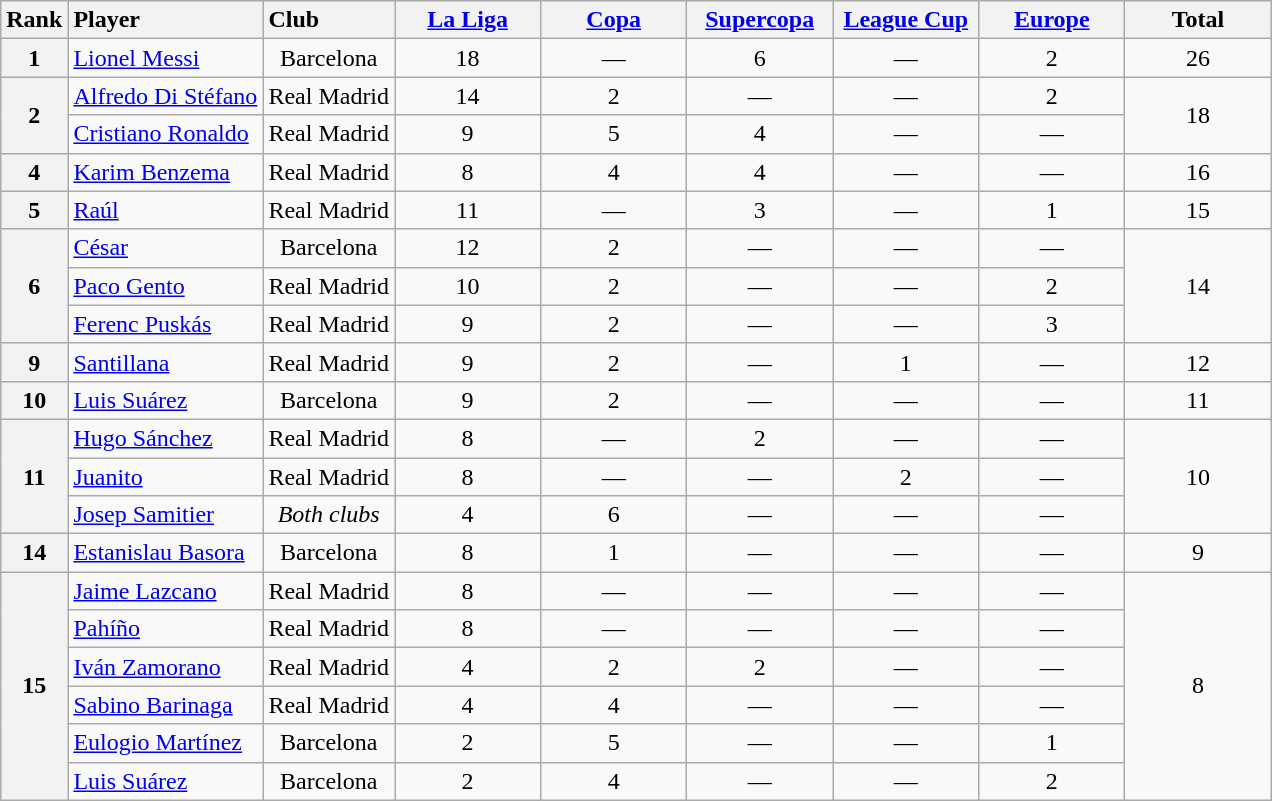<table class="wikitable sortable" style="text-align:center;margin-left:1em">
<tr>
<th>Rank</th>
<th style="text-align:left;" style="width:175px;">Player</th>
<th style="text-align:left;" style="width:100px;">Club</th>
<th width=90><a href='#'>La Liga</a></th>
<th width=90><a href='#'>Copa</a></th>
<th width=90><a href='#'>Supercopa</a></th>
<th width=90><a href='#'>League Cup</a></th>
<th width=90><a href='#'>Europe</a></th>
<th width=90>Total</th>
</tr>
<tr>
<th>1</th>
<td style="text-align:left;"> <a href='#'>Lionel Messi</a></td>
<td>Barcelona</td>
<td>18</td>
<td>—</td>
<td>6</td>
<td>—</td>
<td>2</td>
<td>26</td>
</tr>
<tr>
<th rowspan="2">2</th>
<td style="text-align:left;"> <a href='#'>Alfredo Di Stéfano</a></td>
<td>Real Madrid</td>
<td>14</td>
<td>2</td>
<td>—</td>
<td>—</td>
<td>2</td>
<td rowspan="2">18</td>
</tr>
<tr>
<td style="text-align:left;"> <a href='#'>Cristiano Ronaldo</a></td>
<td>Real Madrid</td>
<td>9</td>
<td>5</td>
<td>4</td>
<td>—</td>
<td>—</td>
</tr>
<tr>
<th>4</th>
<td style="text-align:left;"> <a href='#'>Karim Benzema</a></td>
<td>Real Madrid</td>
<td>8</td>
<td>4</td>
<td>4</td>
<td>—</td>
<td>—</td>
<td>16</td>
</tr>
<tr>
<th>5</th>
<td style="text-align:left;"> <a href='#'>Raúl</a></td>
<td>Real Madrid</td>
<td>11</td>
<td>—</td>
<td>3</td>
<td>—</td>
<td>1</td>
<td>15</td>
</tr>
<tr>
<th rowspan="3">6</th>
<td style="text-align:left;"> <a href='#'>César</a></td>
<td>Barcelona</td>
<td>12</td>
<td>2</td>
<td>—</td>
<td>—</td>
<td>—</td>
<td rowspan="3">14</td>
</tr>
<tr>
<td style="text-align:left;"> <a href='#'>Paco Gento</a></td>
<td>Real Madrid</td>
<td>10</td>
<td>2</td>
<td>—</td>
<td>—</td>
<td>2</td>
</tr>
<tr>
<td style="text-align:left;"> <a href='#'>Ferenc Puskás</a></td>
<td>Real Madrid</td>
<td>9</td>
<td>2</td>
<td>—</td>
<td>—</td>
<td>3</td>
</tr>
<tr>
<th>9</th>
<td style="text-align:left;"> <a href='#'>Santillana</a></td>
<td>Real Madrid</td>
<td>9</td>
<td>2</td>
<td>—</td>
<td>1</td>
<td>—</td>
<td>12</td>
</tr>
<tr>
<th>10</th>
<td style="text-align:left;"> <a href='#'>Luis Suárez</a></td>
<td>Barcelona</td>
<td>9</td>
<td>2</td>
<td>—</td>
<td>—</td>
<td>—</td>
<td>11</td>
</tr>
<tr>
<th rowspan="3">11</th>
<td style="text-align:left;"> <a href='#'>Hugo Sánchez</a></td>
<td>Real Madrid</td>
<td>8</td>
<td>—</td>
<td>2</td>
<td>—</td>
<td>—</td>
<td rowspan="3">10</td>
</tr>
<tr>
<td style="text-align:left;"> <a href='#'>Juanito</a></td>
<td>Real Madrid</td>
<td>8</td>
<td>—</td>
<td>—</td>
<td>2</td>
<td>—</td>
</tr>
<tr>
<td style="text-align:left;"> <a href='#'>Josep Samitier</a></td>
<td><em>Both clubs</em></td>
<td>4</td>
<td>6</td>
<td>—</td>
<td>—</td>
<td>—</td>
</tr>
<tr>
<th>14</th>
<td style="text-align:left;"> <a href='#'>Estanislau Basora</a></td>
<td>Barcelona</td>
<td>8</td>
<td>1</td>
<td>—</td>
<td>—</td>
<td>—</td>
<td>9</td>
</tr>
<tr>
<th rowspan="6">15</th>
<td style="text-align:left;"> <a href='#'>Jaime Lazcano</a></td>
<td>Real Madrid</td>
<td>8</td>
<td>—</td>
<td>—</td>
<td>—</td>
<td>—</td>
<td rowspan="6">8</td>
</tr>
<tr>
<td style="text-align:left;"> <a href='#'>Pahíño</a></td>
<td>Real Madrid</td>
<td>8</td>
<td>—</td>
<td>—</td>
<td>—</td>
<td>—</td>
</tr>
<tr>
<td style="text-align:left;"> <a href='#'>Iván Zamorano</a></td>
<td>Real Madrid</td>
<td>4</td>
<td>2</td>
<td>2</td>
<td>—</td>
<td>—</td>
</tr>
<tr>
<td style="text-align:left;"> <a href='#'>Sabino Barinaga</a></td>
<td>Real Madrid</td>
<td>4</td>
<td>4</td>
<td>—</td>
<td>—</td>
<td>—</td>
</tr>
<tr>
<td style="text-align:left;"> <a href='#'>Eulogio Martínez</a></td>
<td>Barcelona</td>
<td>2</td>
<td>5</td>
<td>—</td>
<td>—</td>
<td>1</td>
</tr>
<tr>
<td style="text-align:left;"> <a href='#'>Luis Suárez</a></td>
<td>Barcelona</td>
<td>2</td>
<td>4</td>
<td>—</td>
<td>—</td>
<td>2</td>
</tr>
</table>
